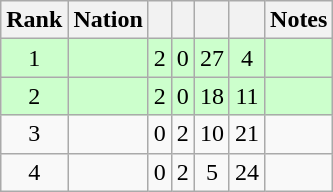<table class="wikitable sortable" style="text-align: center;">
<tr>
<th>Rank</th>
<th>Nation</th>
<th></th>
<th></th>
<th></th>
<th></th>
<th>Notes</th>
</tr>
<tr style="background:#cfc;">
<td>1</td>
<td align=left></td>
<td>2</td>
<td>0</td>
<td>27</td>
<td>4</td>
<td></td>
</tr>
<tr style="background:#cfc;">
<td>2</td>
<td align=left></td>
<td>2</td>
<td>0</td>
<td>18</td>
<td>11</td>
<td></td>
</tr>
<tr>
<td>3</td>
<td align=left></td>
<td>0</td>
<td>2</td>
<td>10</td>
<td>21</td>
<td></td>
</tr>
<tr>
<td>4</td>
<td align=left></td>
<td>0</td>
<td>2</td>
<td>5</td>
<td>24</td>
<td></td>
</tr>
</table>
